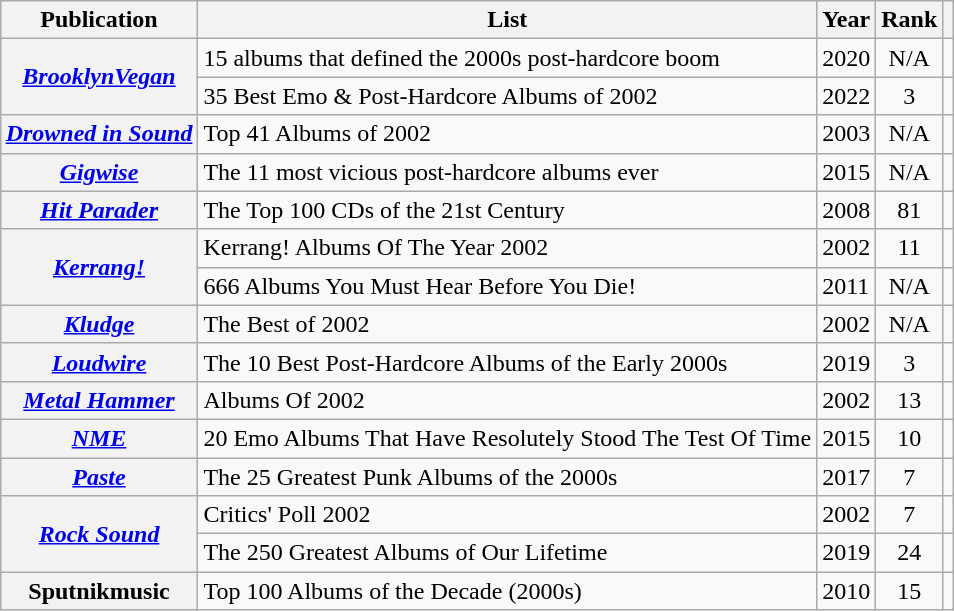<table class="wikitable mw-collapsible sortable plainrowheaders" style="margin-left: auto; margin-right: auto; border: none;">
<tr>
<th scope="col">Publication</th>
<th scope="col" class="unsortable">List</th>
<th>Year</th>
<th scope="col" data-sort-type="number">Rank</th>
<th scope="col" class="unsortable"></th>
</tr>
<tr>
<th rowspan="2" scope="row"><em><a href='#'>BrooklynVegan</a></em></th>
<td>15 albums that defined the 2000s post-hardcore boom</td>
<td>2020</td>
<td style="text-align:center;">N/A</td>
<td></td>
</tr>
<tr>
<td>35 Best Emo & Post-Hardcore Albums of 2002</td>
<td>2022</td>
<td style="text-align:center;">3</td>
<td></td>
</tr>
<tr>
<th scope="row"><em><a href='#'>Drowned in Sound</a></em></th>
<td>Top 41 Albums of 2002</td>
<td>2003</td>
<td style="text-align:center;">N/A</td>
<td></td>
</tr>
<tr>
<th scope="row"><em><a href='#'>Gigwise</a></em></th>
<td>The 11 most vicious post-hardcore albums ever</td>
<td>2015</td>
<td style="text-align:center;">N/A</td>
<td></td>
</tr>
<tr>
<th scope="row"><em><a href='#'>Hit Parader</a></em></th>
<td>The Top 100 CDs of the 21st Century</td>
<td>2008</td>
<td style="text-align:center;">81</td>
<td></td>
</tr>
<tr>
<th rowspan="2" scope="row"><em><a href='#'>Kerrang!</a></em></th>
<td>Kerrang! Albums Of The Year 2002</td>
<td>2002</td>
<td style="text-align:center;">11</td>
<td></td>
</tr>
<tr>
<td>666 Albums You Must Hear Before You Die!</td>
<td>2011</td>
<td style="text-align:center;">N/A</td>
<td></td>
</tr>
<tr>
<th scope="row"><em><a href='#'>Kludge</a></em></th>
<td>The Best of 2002</td>
<td>2002</td>
<td style="text-align:center;">N/A</td>
<td></td>
</tr>
<tr>
<th scope="row"><em><a href='#'>Loudwire</a></em></th>
<td>The 10 Best Post-Hardcore Albums of the Early 2000s</td>
<td>2019</td>
<td style="text-align:center;">3</td>
<td></td>
</tr>
<tr>
<th scope="row"><em><a href='#'>Metal Hammer</a></em></th>
<td>Albums Of 2002</td>
<td>2002</td>
<td style="text-align:center;">13</td>
<td></td>
</tr>
<tr>
<th scope="row"><em><a href='#'>NME</a></em></th>
<td>20 Emo Albums That Have Resolutely Stood The Test Of Time</td>
<td>2015</td>
<td style="text-align:center;">10</td>
<td></td>
</tr>
<tr>
<th scope="row"><em><a href='#'>Paste</a></em></th>
<td>The 25 Greatest Punk Albums of the 2000s</td>
<td>2017</td>
<td style="text-align:center;">7</td>
<td></td>
</tr>
<tr>
<th rowspan="2" scope="row"><em><a href='#'>Rock Sound</a></em></th>
<td>Critics' Poll 2002</td>
<td>2002</td>
<td style="text-align:center;">7</td>
<td></td>
</tr>
<tr>
<td>The 250 Greatest Albums of Our Lifetime</td>
<td>2019</td>
<td style="text-align:center;">24</td>
<td></td>
</tr>
<tr>
<th scope="row">Sputnikmusic</th>
<td>Top 100 Albums of the Decade (2000s)</td>
<td>2010</td>
<td style="text-align:center;">15</td>
<td></td>
</tr>
</table>
